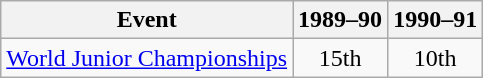<table class="wikitable" style="text-align:center">
<tr>
<th>Event</th>
<th>1989–90</th>
<th>1990–91</th>
</tr>
<tr>
<td align=left><a href='#'>World Junior Championships</a></td>
<td>15th</td>
<td>10th</td>
</tr>
</table>
